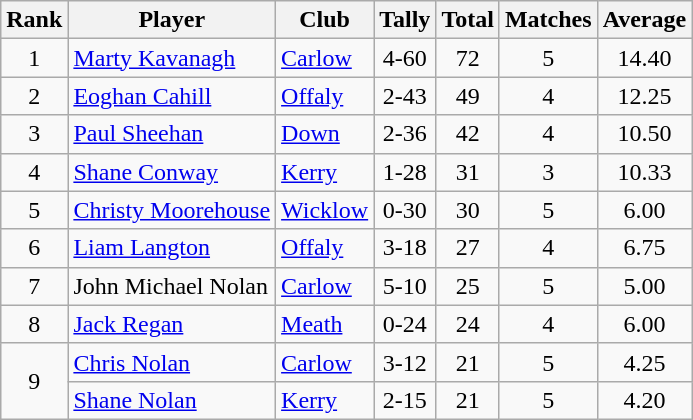<table class="wikitable sortable">
<tr>
<th>Rank</th>
<th>Player</th>
<th>Club</th>
<th>Tally</th>
<th>Total</th>
<th>Matches</th>
<th>Average</th>
</tr>
<tr>
<td rowspan="1" style="text-align:center;">1</td>
<td><a href='#'>Marty Kavanagh</a></td>
<td><a href='#'>Carlow</a></td>
<td align=center>4-60</td>
<td align=center>72</td>
<td align=center>5</td>
<td align=center>14.40</td>
</tr>
<tr>
<td rowspan="1" style="text-align:center;">2</td>
<td><a href='#'>Eoghan Cahill</a></td>
<td><a href='#'>Offaly</a></td>
<td align=center>2-43</td>
<td align=center>49</td>
<td align=center>4</td>
<td align=center>12.25</td>
</tr>
<tr>
<td rowspan="1" style="text-align:center;">3</td>
<td><a href='#'>Paul Sheehan</a></td>
<td><a href='#'>Down</a></td>
<td align=center>2-36</td>
<td align=center>42</td>
<td align=center>4</td>
<td align=center>10.50</td>
</tr>
<tr>
<td rowspan="1" style="text-align:center;">4</td>
<td><a href='#'>Shane Conway</a></td>
<td><a href='#'>Kerry</a></td>
<td align=center>1-28</td>
<td align=center>31</td>
<td align=center>3</td>
<td align=center>10.33</td>
</tr>
<tr>
<td rowspan="1" style="text-align:center;">5</td>
<td><a href='#'>Christy Moorehouse</a></td>
<td><a href='#'>Wicklow</a></td>
<td align=center>0-30</td>
<td align=center>30</td>
<td align=center>5</td>
<td align=center>6.00</td>
</tr>
<tr>
<td rowspan="1" style="text-align:center;">6</td>
<td><a href='#'>Liam Langton</a></td>
<td><a href='#'>Offaly</a></td>
<td align=center>3-18</td>
<td align=center>27</td>
<td align=center>4</td>
<td align=center>6.75</td>
</tr>
<tr>
<td rowspan="1" style="text-align:center;">7</td>
<td>John Michael Nolan</td>
<td><a href='#'>Carlow</a></td>
<td align=center>5-10</td>
<td align=center>25</td>
<td align=center>5</td>
<td align=center>5.00</td>
</tr>
<tr>
<td rowspan="1" style="text-align:center;">8</td>
<td><a href='#'>Jack Regan</a></td>
<td><a href='#'>Meath</a></td>
<td align=center>0-24</td>
<td align=center>24</td>
<td align=center>4</td>
<td align=center>6.00</td>
</tr>
<tr>
<td rowspan="2" style="text-align:center;">9</td>
<td><a href='#'>Chris Nolan</a></td>
<td><a href='#'>Carlow</a></td>
<td align=center>3-12</td>
<td align=center>21</td>
<td align=center>5</td>
<td align=center>4.25</td>
</tr>
<tr>
<td><a href='#'>Shane Nolan</a></td>
<td><a href='#'>Kerry</a></td>
<td align=center>2-15</td>
<td align=center>21</td>
<td align=center>5</td>
<td align=center>4.20</td>
</tr>
</table>
